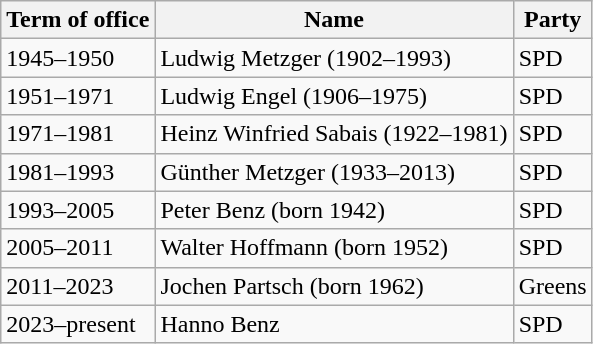<table class="wikitable">
<tr>
<th>Term of office</th>
<th>Name</th>
<th>Party</th>
</tr>
<tr>
<td>1945–1950</td>
<td>Ludwig Metzger (1902–1993)</td>
<td>SPD</td>
</tr>
<tr>
<td>1951–1971</td>
<td>Ludwig Engel (1906–1975)</td>
<td>SPD</td>
</tr>
<tr>
<td>1971–1981</td>
<td>Heinz Winfried Sabais (1922–1981)</td>
<td>SPD</td>
</tr>
<tr>
<td>1981–1993</td>
<td>Günther Metzger (1933–2013)</td>
<td>SPD</td>
</tr>
<tr>
<td>1993–2005</td>
<td>Peter Benz (born 1942)</td>
<td>SPD</td>
</tr>
<tr>
<td>2005–2011</td>
<td>Walter Hoffmann (born 1952)</td>
<td>SPD</td>
</tr>
<tr>
<td>2011–2023</td>
<td>Jochen Partsch (born 1962)</td>
<td>Greens</td>
</tr>
<tr>
<td>2023–present</td>
<td>Hanno Benz</td>
<td>SPD</td>
</tr>
</table>
